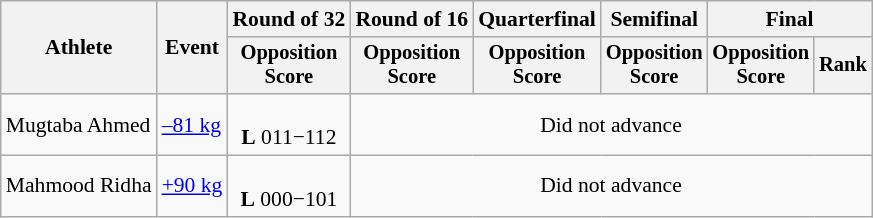<table class=wikitable style=font-size:90%;text-align:center>
<tr>
<th rowspan=2>Athlete</th>
<th rowspan=2>Event</th>
<th>Round of 32</th>
<th>Round of 16</th>
<th>Quarterfinal</th>
<th>Semifinal</th>
<th colspan=2>Final</th>
</tr>
<tr style=font-size:95%>
<th>Opposition<br>Score</th>
<th>Opposition<br>Score</th>
<th>Opposition<br>Score</th>
<th>Opposition<br>Score</th>
<th>Opposition<br>Score</th>
<th>Rank</th>
</tr>
<tr>
<td align=left>Mugtaba Ahmed</td>
<td align=left><a href='#'>–81 kg</a></td>
<td><br><strong>L</strong> 011−112</td>
<td colspan=5>Did not advance</td>
</tr>
<tr>
<td align=left>Mahmood Ridha</td>
<td align=left><a href='#'>+90 kg</a></td>
<td><br><strong>L</strong> 000−101</td>
<td colspan=5>Did not advance</td>
</tr>
</table>
